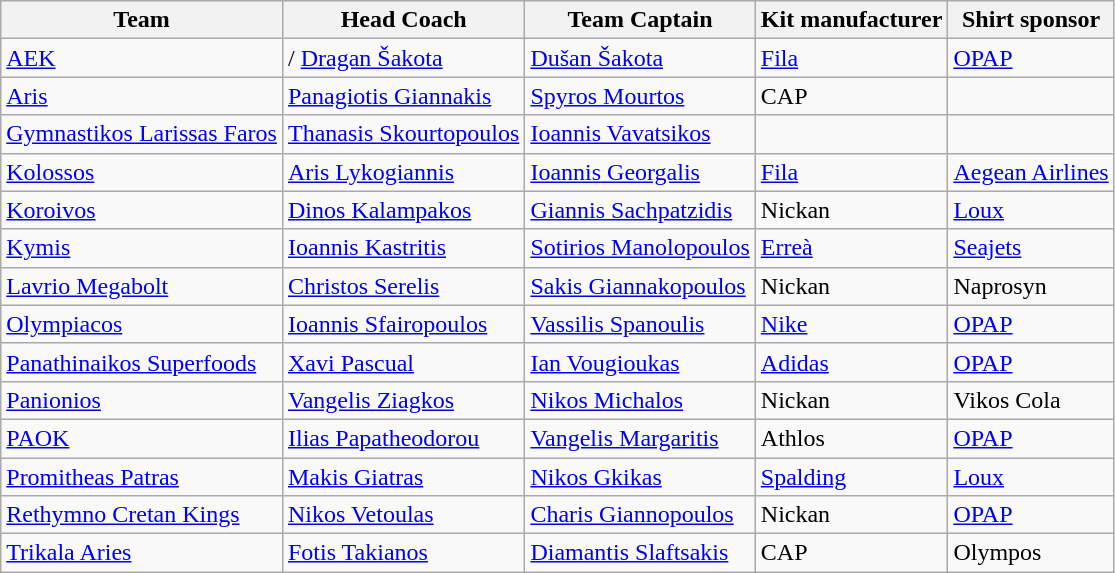<table class="wikitable sortable" text-align: left;">
<tr>
<th>Team</th>
<th>Head Coach</th>
<th>Team Captain</th>
<th>Kit manufacturer</th>
<th>Shirt sponsor</th>
</tr>
<tr>
<td><a href='#'>AEK</a></td>
<td>/  <a href='#'>Dragan Šakota</a></td>
<td> <a href='#'>Dušan Šakota</a></td>
<td><a href='#'>Fila</a></td>
<td><a href='#'>OPAP</a></td>
</tr>
<tr>
<td><a href='#'>Aris</a></td>
<td> <a href='#'>Panagiotis Giannakis</a></td>
<td> <a href='#'>Spyros Mourtos</a></td>
<td>CAP</td>
<td></td>
</tr>
<tr>
<td><a href='#'>Gymnastikos Larissas Faros</a></td>
<td> <a href='#'>Thanasis Skourtopoulos</a></td>
<td> <a href='#'>Ioannis Vavatsikos</a></td>
<td></td>
<td></td>
</tr>
<tr>
<td><a href='#'>Kolossos</a></td>
<td> <a href='#'>Aris Lykogiannis</a></td>
<td> <a href='#'>Ioannis Georgalis</a></td>
<td><a href='#'>Fila</a></td>
<td><a href='#'>Aegean Airlines</a></td>
</tr>
<tr>
<td><a href='#'>Koroivos</a></td>
<td> <a href='#'>Dinos Kalampakos</a></td>
<td> <a href='#'>Giannis Sachpatzidis</a></td>
<td>Nickan</td>
<td><a href='#'>Loux</a></td>
</tr>
<tr>
<td><a href='#'>Kymis</a></td>
<td> <a href='#'>Ioannis Kastritis</a></td>
<td> <a href='#'>Sotirios Manolopoulos</a></td>
<td><a href='#'>Erreà</a></td>
<td><a href='#'>Seajets</a></td>
</tr>
<tr>
<td><a href='#'>Lavrio Megabolt</a></td>
<td> <a href='#'>Christos Serelis</a></td>
<td> <a href='#'>Sakis Giannakopoulos</a></td>
<td>Nickan</td>
<td>Naprosyn</td>
</tr>
<tr>
<td><a href='#'>Olympiacos</a></td>
<td> <a href='#'>Ioannis Sfairopoulos</a></td>
<td> <a href='#'>Vassilis Spanoulis</a></td>
<td><a href='#'>Nike</a></td>
<td><a href='#'>OPAP</a></td>
</tr>
<tr>
<td><a href='#'>Panathinaikos Superfoods</a></td>
<td> <a href='#'>Xavi Pascual</a></td>
<td> <a href='#'>Ian Vougioukas</a></td>
<td><a href='#'>Adidas</a></td>
<td><a href='#'>OPAP</a></td>
</tr>
<tr>
<td><a href='#'>Panionios</a></td>
<td> <a href='#'>Vangelis Ziagkos</a></td>
<td> <a href='#'>Nikos Michalos</a></td>
<td>Nickan</td>
<td>Vikos Cola</td>
</tr>
<tr>
<td><a href='#'>PAOK</a></td>
<td> <a href='#'>Ilias Papatheodorou</a></td>
<td> <a href='#'>Vangelis Margaritis</a></td>
<td>Athlos</td>
<td><a href='#'>OPAP</a></td>
</tr>
<tr>
<td><a href='#'>Promitheas Patras</a></td>
<td> <a href='#'>Makis Giatras</a></td>
<td> <a href='#'>Nikos Gkikas</a></td>
<td><a href='#'>Spalding</a></td>
<td><a href='#'>Loux</a></td>
</tr>
<tr>
<td><a href='#'>Rethymno Cretan Kings</a></td>
<td> <a href='#'>Nikos Vetoulas</a></td>
<td> <a href='#'>Charis Giannopoulos</a></td>
<td>Nickan</td>
<td><a href='#'>OPAP</a></td>
</tr>
<tr>
<td><a href='#'>Trikala Aries</a></td>
<td> <a href='#'>Fotis Takianos</a></td>
<td> <a href='#'>Diamantis Slaftsakis</a></td>
<td>CAP</td>
<td>Olympos</td>
</tr>
</table>
